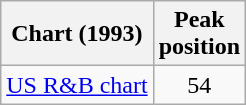<table class="wikitable">
<tr>
<th>Chart (1993)</th>
<th>Peak<br>position</th>
</tr>
<tr>
<td><a href='#'>US R&B chart</a></td>
<td style="text-align:center;">54</td>
</tr>
</table>
